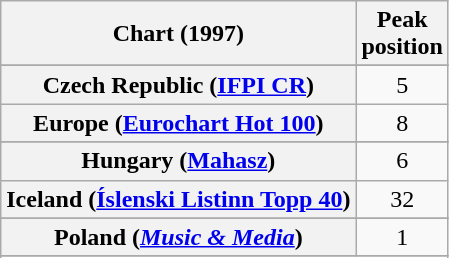<table class="wikitable sortable plainrowheaders" style="text-align:center">
<tr>
<th>Chart (1997)</th>
<th>Peak<br>position</th>
</tr>
<tr>
</tr>
<tr>
</tr>
<tr>
</tr>
<tr>
</tr>
<tr>
</tr>
<tr>
</tr>
<tr>
<th scope="row">Czech Republic (<a href='#'>IFPI CR</a>)</th>
<td>5</td>
</tr>
<tr>
<th scope="row">Europe (<a href='#'>Eurochart Hot 100</a>)</th>
<td>8</td>
</tr>
<tr>
</tr>
<tr>
</tr>
<tr>
<th scope="row">Hungary (<a href='#'>Mahasz</a>)</th>
<td>6</td>
</tr>
<tr>
<th scope="row">Iceland (<a href='#'>Íslenski Listinn Topp 40</a>)</th>
<td>32</td>
</tr>
<tr>
</tr>
<tr>
</tr>
<tr>
</tr>
<tr>
</tr>
<tr>
</tr>
<tr>
<th scope="row">Poland (<em><a href='#'>Music & Media</a></em>)</th>
<td>1</td>
</tr>
<tr>
</tr>
<tr>
</tr>
<tr>
</tr>
<tr>
</tr>
<tr>
</tr>
<tr>
</tr>
</table>
